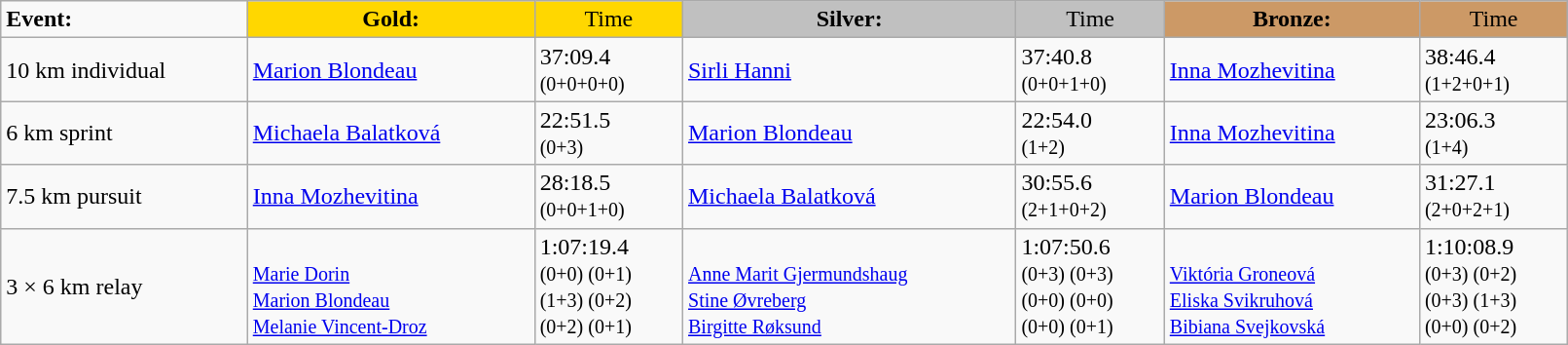<table class="wikitable" width=85%>
<tr>
<td><strong>Event:</strong></td>
<td style="text-align:center;background-color:gold;"><strong>Gold:</strong></td>
<td style="text-align:center;background-color:gold;">Time</td>
<td style="text-align:center;background-color:silver;"><strong>Silver:</strong></td>
<td style="text-align:center;background-color:silver;">Time</td>
<td style="text-align:center;background-color:#CC9966;"><strong>Bronze:</strong></td>
<td style="text-align:center;background-color:#CC9966;">Time</td>
</tr>
<tr>
<td>10 km individual<br><em></em></td>
<td><a href='#'>Marion Blondeau</a><br><small></small></td>
<td>37:09.4<br><small>(0+0+0+0)</small></td>
<td><a href='#'>Sirli Hanni</a><br><small></small></td>
<td>37:40.8 <br><small>(0+0+1+0)</small></td>
<td><a href='#'>Inna Mozhevitina</a><br><small></small></td>
<td>38:46.4<br><small>(1+2+0+1)</small></td>
</tr>
<tr>
<td>6 km sprint<br><em></em></td>
<td><a href='#'>Michaela Balatková</a><br><small></small></td>
<td>22:51.5<br><small>(0+3)</small></td>
<td><a href='#'>Marion Blondeau</a><br><small></small></td>
<td>22:54.0<br><small>(1+2)</small></td>
<td><a href='#'>Inna Mozhevitina</a><br><small></small></td>
<td>23:06.3<br><small>(1+4)</small></td>
</tr>
<tr>
<td>7.5 km pursuit<br><em></em></td>
<td><a href='#'>Inna Mozhevitina</a><br><small></small></td>
<td>28:18.5<br><small>(0+0+1+0)</small></td>
<td><a href='#'>Michaela Balatková</a><br><small></small></td>
<td>30:55.6<br><small>(2+1+0+2)</small></td>
<td><a href='#'>Marion Blondeau</a><br><small></small></td>
<td>31:27.1<br><small>(2+0+2+1)</small></td>
</tr>
<tr>
<td>3 × 6 km relay<br><em></em></td>
<td>  <br><small><a href='#'>Marie Dorin</a><br><a href='#'>Marion Blondeau</a><br><a href='#'>Melanie Vincent-Droz</a></small></td>
<td>1:07:19.4<br><small>(0+0) (0+1)<br>(1+3) (0+2)<br>(0+2) (0+1)</small></td>
<td>  <br><small><a href='#'>Anne Marit Gjermundshaug</a><br><a href='#'>Stine Øvreberg</a><br><a href='#'>Birgitte Røksund</a></small></td>
<td>1:07:50.6<br><small>(0+3) (0+3)<br>(0+0) (0+0)<br>(0+0) (0+1)</small></td>
<td>  <br><small><a href='#'>Viktória Groneová</a><br><a href='#'>Eliska Svikruhová</a><br><a href='#'>Bibiana Svejkovská</a></small></td>
<td>1:10:08.9<br><small>(0+3) (0+2)<br>(0+3) (1+3)<br>(0+0) (0+2)</small></td>
</tr>
</table>
